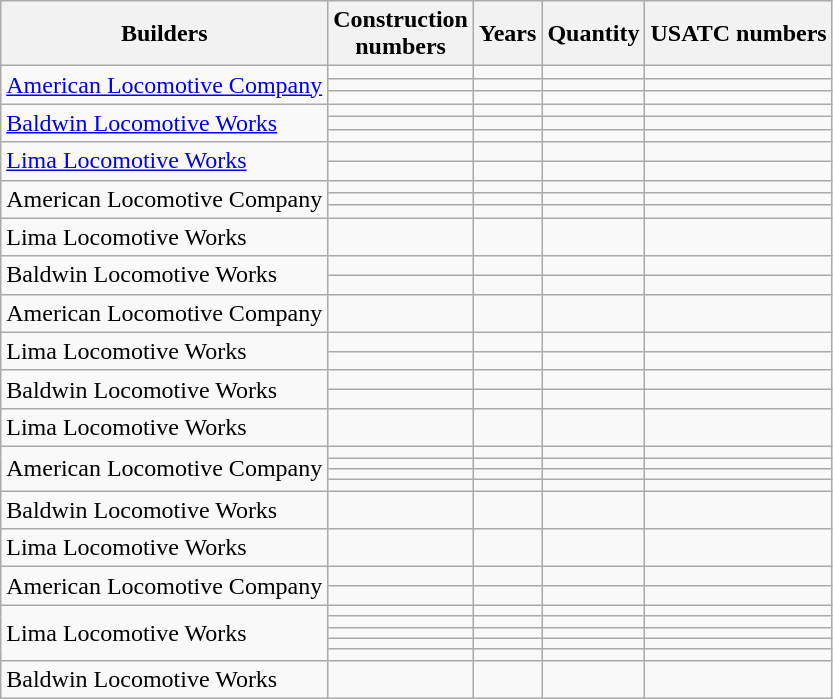<table class="wikitable">
<tr>
<th>Builders</th>
<th>Construction<br>numbers</th>
<th>Years</th>
<th>Quantity</th>
<th>USATC numbers</th>
</tr>
<tr>
<td rowspan="3"><a href='#'>American Locomotive Company</a></td>
<td></td>
<td></td>
<td></td>
<td></td>
</tr>
<tr>
<td></td>
<td></td>
<td></td>
<td></td>
</tr>
<tr>
<td></td>
<td></td>
<td></td>
<td></td>
</tr>
<tr>
<td rowspan="3"><a href='#'>Baldwin Locomotive Works</a></td>
<td></td>
<td></td>
<td></td>
<td></td>
</tr>
<tr>
<td></td>
<td></td>
<td></td>
<td></td>
</tr>
<tr>
<td></td>
<td></td>
<td></td>
<td></td>
</tr>
<tr>
<td rowspan="2"><a href='#'>Lima Locomotive Works</a></td>
<td></td>
<td></td>
<td></td>
<td></td>
</tr>
<tr>
<td></td>
<td></td>
<td></td>
<td></td>
</tr>
<tr>
<td rowspan="3">American Locomotive Company</td>
<td></td>
<td></td>
<td></td>
<td></td>
</tr>
<tr>
<td></td>
<td></td>
<td></td>
<td></td>
</tr>
<tr>
<td></td>
<td></td>
<td></td>
<td></td>
</tr>
<tr>
<td>Lima Locomotive Works</td>
<td></td>
<td></td>
<td></td>
<td></td>
</tr>
<tr>
<td rowspan="2">Baldwin Locomotive Works</td>
<td></td>
<td></td>
<td></td>
<td></td>
</tr>
<tr>
<td></td>
<td></td>
<td></td>
<td></td>
</tr>
<tr>
<td>American Locomotive Company</td>
<td></td>
<td></td>
<td></td>
<td></td>
</tr>
<tr>
<td rowspan="2">Lima Locomotive Works</td>
<td></td>
<td></td>
<td></td>
<td></td>
</tr>
<tr>
<td></td>
<td></td>
<td></td>
<td></td>
</tr>
<tr>
<td rowspan="2">Baldwin Locomotive Works</td>
<td></td>
<td></td>
<td></td>
<td></td>
</tr>
<tr>
<td></td>
<td></td>
<td></td>
<td></td>
</tr>
<tr>
<td>Lima Locomotive Works</td>
<td></td>
<td></td>
<td></td>
<td></td>
</tr>
<tr>
<td rowspan="4">American Locomotive Company</td>
<td></td>
<td></td>
<td></td>
<td></td>
</tr>
<tr>
<td></td>
<td></td>
<td></td>
<td></td>
</tr>
<tr>
<td></td>
<td></td>
<td></td>
<td></td>
</tr>
<tr>
<td></td>
<td></td>
<td></td>
<td></td>
</tr>
<tr>
<td>Baldwin Locomotive Works</td>
<td></td>
<td></td>
<td></td>
<td></td>
</tr>
<tr>
<td>Lima Locomotive Works</td>
<td></td>
<td></td>
<td></td>
<td></td>
</tr>
<tr>
<td rowspan="2">American Locomotive Company</td>
<td></td>
<td></td>
<td></td>
<td></td>
</tr>
<tr>
<td></td>
<td></td>
<td></td>
<td></td>
</tr>
<tr>
<td rowspan="5">Lima Locomotive Works</td>
<td></td>
<td></td>
<td></td>
<td></td>
</tr>
<tr>
<td></td>
<td></td>
<td></td>
<td></td>
</tr>
<tr>
<td></td>
<td></td>
<td></td>
<td></td>
</tr>
<tr>
<td></td>
<td></td>
<td></td>
<td></td>
</tr>
<tr>
<td></td>
<td></td>
<td></td>
<td></td>
</tr>
<tr>
<td>Baldwin Locomotive Works</td>
<td></td>
<td></td>
<td></td>
<td></td>
</tr>
</table>
